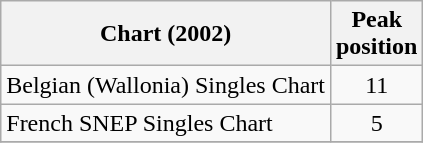<table class="wikitable sortable">
<tr>
<th>Chart (2002)</th>
<th align="center">Peak<br>position</th>
</tr>
<tr>
<td>Belgian (Wallonia) Singles Chart</td>
<td align="center">11</td>
</tr>
<tr>
<td>French SNEP Singles Chart</td>
<td align="center">5</td>
</tr>
<tr>
</tr>
</table>
